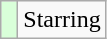<table class="wikitable">
<tr>
<td style="background:#d9ffd9;"> </td>
<td>Starring</td>
</tr>
</table>
